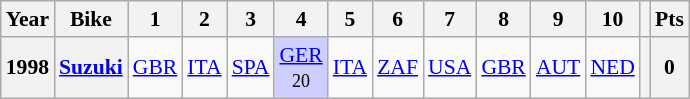<table class="wikitable" style="text-align:center; font-size:90%">
<tr>
<th>Year</th>
<th>Bike</th>
<th>1</th>
<th>2</th>
<th>3</th>
<th>4</th>
<th>5</th>
<th>6</th>
<th>7</th>
<th>8</th>
<th>9</th>
<th>10</th>
<th></th>
<th>Pts</th>
</tr>
<tr>
<th>1998</th>
<th><a href='#'>Suzuki</a></th>
<td><a href='#'>GBR</a></td>
<td><a href='#'>ITA</a></td>
<td><a href='#'>SPA</a></td>
<td style="background:#CFCFFF;"><a href='#'>GER</a><br><small>20</small></td>
<td><a href='#'>ITA</a></td>
<td><a href='#'>ZAF</a></td>
<td><a href='#'>USA</a></td>
<td><a href='#'>GBR</a></td>
<td><a href='#'>AUT</a></td>
<td><a href='#'>NED</a></td>
<th></th>
<th>0</th>
</tr>
</table>
